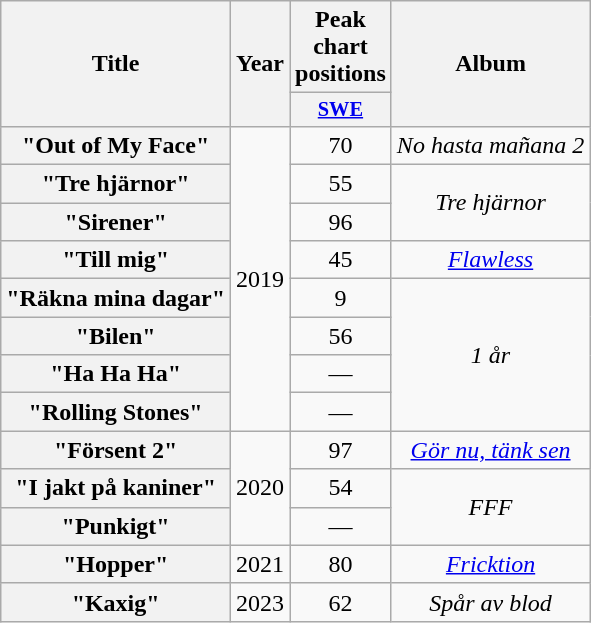<table class="wikitable plainrowheaders" style="text-align:center;">
<tr>
<th scope="col" rowspan="2">Title</th>
<th scope="col" rowspan="2">Year</th>
<th scope="col" colspan="1">Peak chart positions</th>
<th scope="col" rowspan="2">Album</th>
</tr>
<tr>
<th scope="col" style="width:3em;font-size:85%;"><a href='#'>SWE</a><br></th>
</tr>
<tr>
<th scope="row">"Out of My Face"<br></th>
<td rowspan="8">2019</td>
<td>70</td>
<td><em>No hasta mañana 2</em></td>
</tr>
<tr>
<th scope="row">"Tre hjärnor"</th>
<td>55</td>
<td rowspan="2"><em>Tre hjärnor</em></td>
</tr>
<tr>
<th scope="row">"Sirener"</th>
<td>96</td>
</tr>
<tr>
<th scope="row">"Till mig"<br></th>
<td>45</td>
<td><em><a href='#'>Flawless</a></em></td>
</tr>
<tr>
<th scope="row">"Räkna mina dagar"<br></th>
<td>9</td>
<td rowspan="4"><em>1 år</em></td>
</tr>
<tr>
<th scope="row">"Bilen"<br></th>
<td>56</td>
</tr>
<tr>
<th scope="row">"Ha Ha Ha"</th>
<td>—</td>
</tr>
<tr>
<th scope="row">"Rolling Stones"</th>
<td>—</td>
</tr>
<tr>
<th scope="row">"Försent 2"<br></th>
<td rowspan="3">2020</td>
<td>97</td>
<td><em><a href='#'>Gör nu, tänk sen</a></em></td>
</tr>
<tr>
<th scope="row">"I jakt på kaniner"<br></th>
<td>54</td>
<td rowspan="2"><em>FFF</em></td>
</tr>
<tr>
<th scope="row">"Punkigt"</th>
<td>—</td>
</tr>
<tr>
<th scope="row">"Hopper"<br></th>
<td>2021</td>
<td>80<br></td>
<td><em><a href='#'>Fricktion</a></em></td>
</tr>
<tr>
<th scope="row">"Kaxig"<br></th>
<td>2023</td>
<td>62<br></td>
<td><em>Spår av blod</em></td>
</tr>
</table>
